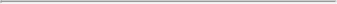<table>
<tr>
<td style="width:14em"></td>
<td style="width:14em"></td>
<td style="width:14em"><hr></td>
</tr>
</table>
